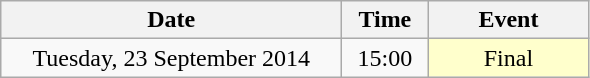<table class = "wikitable" style="text-align:center;">
<tr>
<th width=220>Date</th>
<th width=50>Time</th>
<th width=100>Event</th>
</tr>
<tr>
<td>Tuesday, 23 September 2014</td>
<td>15:00</td>
<td bgcolor=ffffcc>Final</td>
</tr>
</table>
